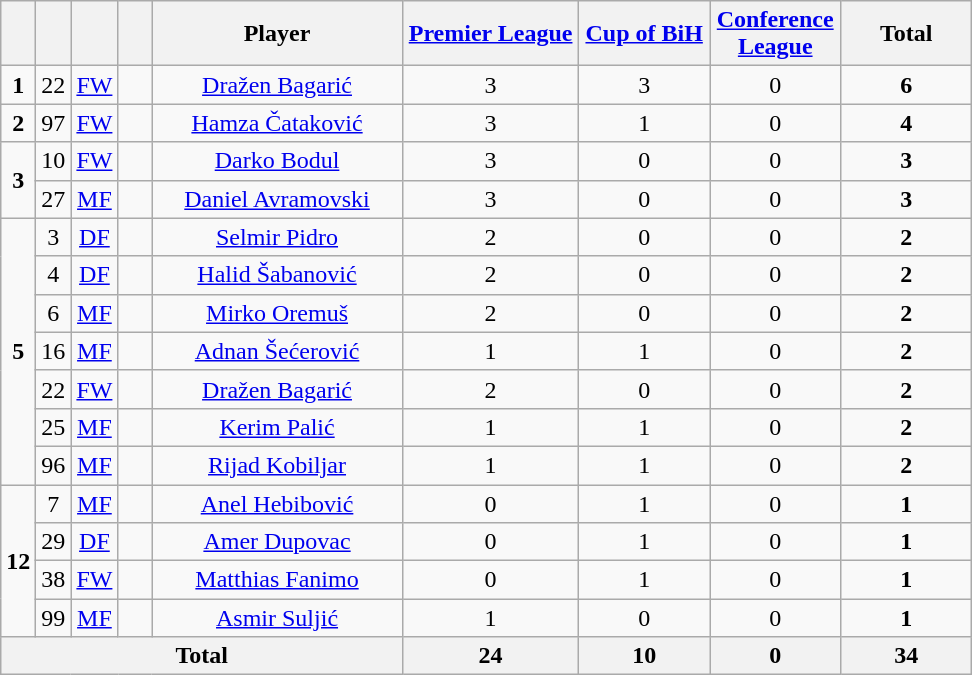<table class="wikitable sortable" style="text-align:center">
<tr>
<th width=15></th>
<th width=15></th>
<th width=15></th>
<th width=15></th>
<th width=160>Player</th>
<th width=110><a href='#'>Premier League</a></th>
<th width=80><a href='#'>Cup of BiH</a></th>
<th width=80><a href='#'>Conference League</a></th>
<th width=80>Total</th>
</tr>
<tr>
<td><strong>1</strong></td>
<td>22</td>
<td><a href='#'>FW</a></td>
<td></td>
<td><a href='#'>Dražen Bagarić</a></td>
<td>3 </td>
<td>3 </td>
<td>0 </td>
<td><strong>6</strong> </td>
</tr>
<tr>
<td><strong>2</strong></td>
<td>97</td>
<td><a href='#'>FW</a></td>
<td></td>
<td><a href='#'>Hamza Čataković</a></td>
<td>3 </td>
<td>1 </td>
<td>0 </td>
<td><strong>4</strong> </td>
</tr>
<tr>
<td rowspan=2><strong>3</strong></td>
<td>10</td>
<td><a href='#'>FW</a></td>
<td></td>
<td><a href='#'>Darko Bodul</a></td>
<td>3 </td>
<td>0 </td>
<td>0 </td>
<td><strong>3</strong> </td>
</tr>
<tr>
<td>27</td>
<td><a href='#'>MF</a></td>
<td></td>
<td><a href='#'>Daniel Avramovski</a></td>
<td>3 </td>
<td>0 </td>
<td>0 </td>
<td><strong>3</strong> </td>
</tr>
<tr>
<td rowspan=7><strong>5</strong></td>
<td>3</td>
<td><a href='#'>DF</a></td>
<td></td>
<td><a href='#'>Selmir Pidro</a></td>
<td>2 </td>
<td>0 </td>
<td>0 </td>
<td><strong>2</strong> </td>
</tr>
<tr>
<td>4</td>
<td><a href='#'>DF</a></td>
<td></td>
<td><a href='#'>Halid Šabanović</a></td>
<td>2 </td>
<td>0 </td>
<td>0 </td>
<td><strong>2</strong> </td>
</tr>
<tr>
<td>6</td>
<td><a href='#'>MF</a></td>
<td></td>
<td><a href='#'>Mirko Oremuš</a></td>
<td>2 </td>
<td>0 </td>
<td>0 </td>
<td><strong>2</strong> </td>
</tr>
<tr>
<td>16</td>
<td><a href='#'>MF</a></td>
<td></td>
<td><a href='#'>Adnan Šećerović</a></td>
<td>1 </td>
<td>1 </td>
<td>0 </td>
<td><strong>2</strong> </td>
</tr>
<tr>
<td>22</td>
<td><a href='#'>FW</a></td>
<td></td>
<td><a href='#'>Dražen Bagarić</a></td>
<td>2 </td>
<td>0 </td>
<td>0 </td>
<td><strong>2</strong> </td>
</tr>
<tr>
<td>25</td>
<td><a href='#'>MF</a></td>
<td></td>
<td><a href='#'>Kerim Palić</a></td>
<td>1 </td>
<td>1 </td>
<td>0 </td>
<td><strong>2</strong> </td>
</tr>
<tr>
<td>96</td>
<td><a href='#'>MF</a></td>
<td></td>
<td><a href='#'>Rijad Kobiljar</a></td>
<td>1 </td>
<td>1 </td>
<td>0 </td>
<td><strong>2</strong> </td>
</tr>
<tr>
<td rowspan=4><strong>12</strong></td>
<td>7</td>
<td><a href='#'>MF</a></td>
<td></td>
<td><a href='#'>Anel Hebibović</a></td>
<td>0 </td>
<td>1 </td>
<td>0 </td>
<td><strong>1</strong> </td>
</tr>
<tr>
<td>29</td>
<td><a href='#'>DF</a></td>
<td></td>
<td><a href='#'>Amer Dupovac</a></td>
<td>0 </td>
<td>1 </td>
<td>0 </td>
<td><strong>1</strong> </td>
</tr>
<tr>
<td>38</td>
<td><a href='#'>FW</a></td>
<td></td>
<td><a href='#'>Matthias Fanimo</a></td>
<td>0 </td>
<td>1 </td>
<td>0 </td>
<td><strong>1</strong> </td>
</tr>
<tr>
<td>99</td>
<td><a href='#'>MF</a></td>
<td></td>
<td><a href='#'>Asmir Suljić</a></td>
<td>1 </td>
<td>0 </td>
<td>0 </td>
<td><strong>1</strong> </td>
</tr>
<tr>
<th colspan=5>Total</th>
<th>24 </th>
<th>10 </th>
<th>0 </th>
<th>34 </th>
</tr>
</table>
